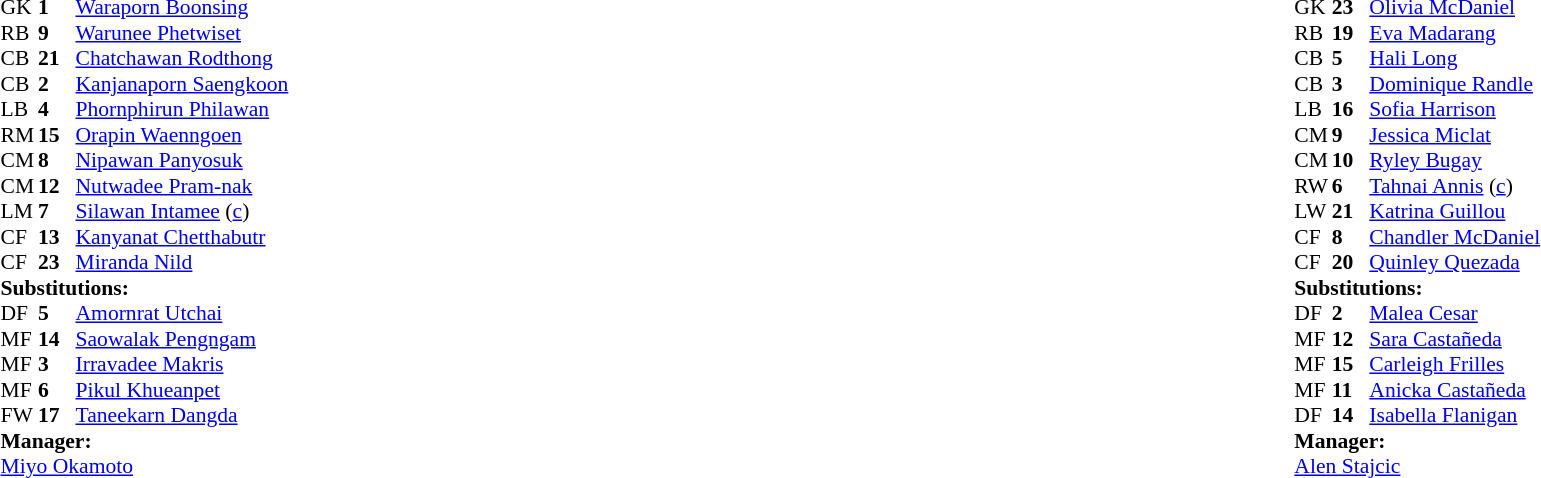<table width="100%">
<tr>
<td valign="top" width="50%"><br><table style="font-size:90%" cellspacing="0" cellpadding="0">
<tr>
<th width=25></th>
<th width=25></th>
</tr>
<tr>
<td>GK</td>
<td><strong>1</strong></td>
<td><a href='#'>Waraporn Boonsing</a></td>
</tr>
<tr>
<td>RB</td>
<td><strong>9</strong></td>
<td><a href='#'>Warunee Phetwiset</a></td>
<td></td>
<td></td>
</tr>
<tr>
<td>CB</td>
<td><strong>21</strong></td>
<td><a href='#'>Chatchawan Rodthong</a></td>
</tr>
<tr>
<td>CB</td>
<td><strong>2</strong></td>
<td><a href='#'>Kanjanaporn Saengkoon</a></td>
</tr>
<tr>
<td>LB</td>
<td><strong>4</strong></td>
<td><a href='#'>Phornphirun Philawan</a></td>
</tr>
<tr>
<td>RM</td>
<td><strong>15</strong></td>
<td><a href='#'>Orapin Waenngoen</a></td>
</tr>
<tr>
<td>CM</td>
<td><strong>8</strong></td>
<td><a href='#'>Nipawan Panyosuk</a></td>
<td></td>
<td></td>
</tr>
<tr>
<td>CM</td>
<td><strong>12</strong></td>
<td><a href='#'>Nutwadee Pram-nak</a></td>
<td></td>
</tr>
<tr>
<td>LM</td>
<td><strong>7</strong></td>
<td><a href='#'>Silawan Intamee</a> (<a href='#'>c</a>)</td>
<td></td>
<td></td>
</tr>
<tr>
<td>CF</td>
<td><strong>13</strong></td>
<td><a href='#'>Kanyanat Chetthabutr</a></td>
<td></td>
<td></td>
</tr>
<tr>
<td>CF</td>
<td><strong>23</strong></td>
<td><a href='#'>Miranda Nild</a></td>
<td></td>
<td></td>
</tr>
<tr>
<td colspan=3><strong>Substitutions:</strong></td>
</tr>
<tr>
<td>DF</td>
<td><strong>5</strong></td>
<td><a href='#'>Amornrat Utchai</a></td>
<td></td>
<td></td>
</tr>
<tr>
<td>MF</td>
<td><strong>14</strong></td>
<td><a href='#'>Saowalak Pengngam</a></td>
<td></td>
<td></td>
</tr>
<tr>
<td>MF</td>
<td><strong>3</strong></td>
<td><a href='#'>Irravadee Makris</a></td>
<td></td>
<td></td>
</tr>
<tr>
<td>MF</td>
<td><strong>6</strong></td>
<td><a href='#'>Pikul Khueanpet</a></td>
<td></td>
<td></td>
</tr>
<tr>
<td>FW</td>
<td><strong>17</strong></td>
<td><a href='#'>Taneekarn Dangda</a></td>
<td></td>
<td></td>
</tr>
<tr>
<td colspan=3><strong>Manager:</strong></td>
</tr>
<tr>
<td colspan=3> <a href='#'>Miyo Okamoto</a></td>
</tr>
</table>
</td>
<td valign="top" width="50%"><br><table style="font-size:90%; margin:auto" cellspacing="0" cellpadding="0">
<tr>
<th width=25></th>
<th width=25></th>
</tr>
<tr>
<td>GK</td>
<td><strong>23</strong></td>
<td><a href='#'>Olivia McDaniel</a></td>
</tr>
<tr>
<td>RB</td>
<td><strong>19</strong></td>
<td><a href='#'>Eva Madarang</a></td>
<td></td>
<td></td>
</tr>
<tr>
<td>CB</td>
<td><strong>5</strong></td>
<td><a href='#'>Hali Long</a></td>
</tr>
<tr>
<td>CB</td>
<td><strong>3</strong></td>
<td><a href='#'>Dominique Randle</a></td>
</tr>
<tr>
<td>LB</td>
<td><strong>16</strong></td>
<td><a href='#'>Sofia Harrison</a></td>
</tr>
<tr>
<td>CM</td>
<td><strong>9</strong></td>
<td><a href='#'>Jessica Miclat</a></td>
<td></td>
<td></td>
</tr>
<tr>
<td>CM</td>
<td><strong>10</strong></td>
<td><a href='#'>Ryley Bugay</a></td>
</tr>
<tr>
<td>RW</td>
<td><strong>6</strong></td>
<td><a href='#'>Tahnai Annis</a> (<a href='#'>c</a>)</td>
<td></td>
<td></td>
</tr>
<tr>
<td>LW</td>
<td><strong>21</strong></td>
<td><a href='#'>Katrina Guillou</a></td>
<td></td>
<td></td>
</tr>
<tr>
<td>CF</td>
<td><strong>8</strong></td>
<td><a href='#'>Chandler McDaniel</a></td>
<td></td>
<td></td>
</tr>
<tr>
<td>CF</td>
<td><strong>20</strong></td>
<td><a href='#'>Quinley Quezada</a></td>
</tr>
<tr>
<td colspan=3><strong>Substitutions:</strong></td>
</tr>
<tr>
<td>DF</td>
<td><strong>2</strong></td>
<td><a href='#'>Malea Cesar</a></td>
<td></td>
<td></td>
</tr>
<tr>
<td>MF</td>
<td><strong>12</strong></td>
<td><a href='#'>Sara Castañeda</a></td>
<td></td>
<td></td>
</tr>
<tr>
<td>MF</td>
<td><strong>15</strong></td>
<td><a href='#'>Carleigh Frilles</a></td>
<td></td>
<td></td>
</tr>
<tr>
<td>MF</td>
<td><strong>11</strong></td>
<td><a href='#'>Anicka Castañeda</a></td>
<td></td>
<td></td>
</tr>
<tr>
<td>DF</td>
<td><strong>14</strong></td>
<td><a href='#'>Isabella Flanigan</a></td>
<td></td>
<td></td>
</tr>
<tr>
<td colspan=3><strong>Manager:</strong></td>
</tr>
<tr>
<td colspan=3> <a href='#'>Alen Stajcic</a></td>
</tr>
</table>
</td>
</tr>
</table>
